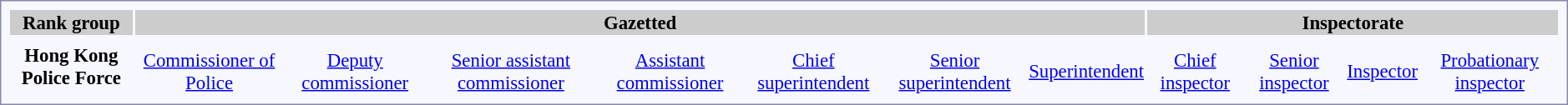<table style="border:1px solid #8888aa; background-color:#f7f8ff; padding:5px; font-size:95%; margin: 0px 12px 12px 0px; text-align:center;">
<tr style="background-color:#CCCCCC;">
<th>Rank group</th>
<th colspan=7>Gazetted</th>
<th colspan=4>Inspectorate</th>
</tr>
<tr>
<td rowspan=3><strong>Hong Kong Police Force</strong></td>
<td></td>
<td></td>
<td></td>
<td></td>
<td></td>
<td></td>
<td></td>
<td></td>
<td></td>
<td></td>
<td></td>
</tr>
<tr>
<td></td>
<td></td>
<td></td>
<td></td>
<td></td>
<td></td>
<td></td>
<td></td>
<td></td>
<td></td>
<td></td>
</tr>
<tr>
<td><a href='#'>Commissioner of Police</a></td>
<td><a href='#'>Deputy commissioner</a></td>
<td><a href='#'>Senior assistant commissioner</a></td>
<td><a href='#'>Assistant commissioner</a></td>
<td><a href='#'>Chief superintendent</a></td>
<td><a href='#'>Senior superintendent</a></td>
<td><a href='#'>Superintendent</a></td>
<td><a href='#'>Chief inspector</a></td>
<td><a href='#'>Senior inspector</a></td>
<td><a href='#'>Inspector</a></td>
<td><a href='#'>Probationary inspector</a></td>
</tr>
</table>
